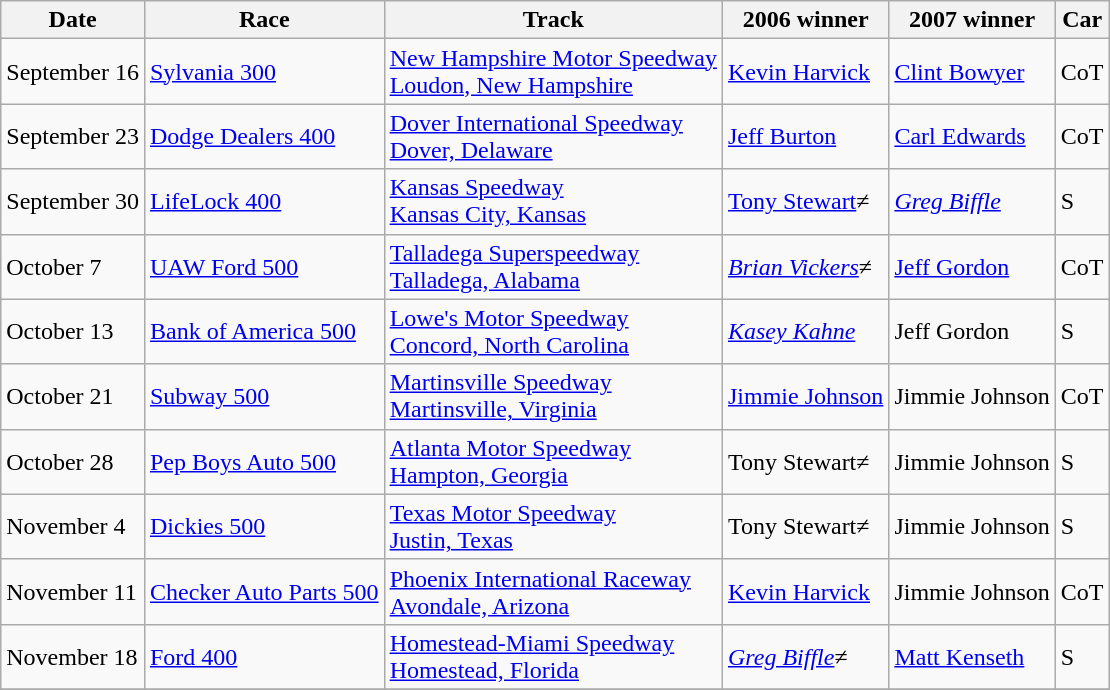<table class="wikitable">
<tr>
<th>Date</th>
<th>Race</th>
<th>Track</th>
<th>2006 winner</th>
<th>2007 winner</th>
<th>Car</th>
</tr>
<tr>
<td>September 16</td>
<td><a href='#'>Sylvania 300</a></td>
<td><a href='#'>New Hampshire Motor Speedway</a><br><a href='#'>Loudon, New Hampshire</a></td>
<td><a href='#'>Kevin Harvick</a></td>
<td><a href='#'>Clint Bowyer</a></td>
<td>CoT</td>
</tr>
<tr>
<td>September 23</td>
<td><a href='#'>Dodge Dealers 400</a></td>
<td><a href='#'>Dover International Speedway</a><br><a href='#'>Dover, Delaware</a></td>
<td><a href='#'>Jeff Burton</a></td>
<td><a href='#'>Carl Edwards</a></td>
<td>CoT</td>
</tr>
<tr>
<td>September 30</td>
<td><a href='#'>LifeLock 400</a></td>
<td><a href='#'>Kansas Speedway</a><br><a href='#'>Kansas City, Kansas</a></td>
<td><a href='#'>Tony Stewart</a>≠</td>
<td><em><a href='#'>Greg Biffle</a></em></td>
<td>S</td>
</tr>
<tr>
<td>October 7</td>
<td><a href='#'>UAW Ford 500</a></td>
<td><a href='#'>Talladega Superspeedway</a><br><a href='#'>Talladega, Alabama</a></td>
<td><em><a href='#'>Brian Vickers</a></em>≠</td>
<td><a href='#'>Jeff Gordon</a></td>
<td>CoT</td>
</tr>
<tr>
<td>October 13</td>
<td><a href='#'>Bank of America 500</a></td>
<td><a href='#'>Lowe's Motor Speedway</a><br><a href='#'>Concord, North Carolina</a></td>
<td><em><a href='#'>Kasey Kahne</a></em></td>
<td>Jeff Gordon</td>
<td>S</td>
</tr>
<tr>
<td>October 21</td>
<td><a href='#'>Subway 500</a></td>
<td><a href='#'>Martinsville Speedway</a><br><a href='#'>Martinsville, Virginia</a></td>
<td><a href='#'>Jimmie Johnson</a></td>
<td>Jimmie Johnson</td>
<td>CoT</td>
</tr>
<tr>
<td>October 28</td>
<td><a href='#'>Pep Boys Auto 500</a></td>
<td><a href='#'>Atlanta Motor Speedway</a><br><a href='#'>Hampton, Georgia</a></td>
<td>Tony Stewart≠</td>
<td>Jimmie Johnson</td>
<td>S</td>
</tr>
<tr>
<td>November 4</td>
<td><a href='#'>Dickies 500</a></td>
<td><a href='#'>Texas Motor Speedway</a><br><a href='#'>Justin, Texas</a></td>
<td>Tony Stewart≠</td>
<td>Jimmie Johnson</td>
<td>S</td>
</tr>
<tr>
<td>November 11</td>
<td><a href='#'>Checker Auto Parts 500</a></td>
<td><a href='#'>Phoenix International Raceway</a><br><a href='#'>Avondale, Arizona</a></td>
<td><a href='#'>Kevin Harvick</a></td>
<td>Jimmie Johnson</td>
<td>CoT</td>
</tr>
<tr>
<td>November 18</td>
<td><a href='#'>Ford 400</a></td>
<td><a href='#'>Homestead-Miami Speedway</a><br><a href='#'>Homestead, Florida</a></td>
<td><em><a href='#'>Greg Biffle</a></em>≠</td>
<td><a href='#'>Matt Kenseth</a></td>
<td>S</td>
</tr>
<tr>
</tr>
</table>
